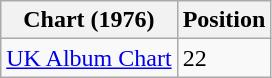<table class="wikitable" border="1">
<tr>
<th>Chart (1976)</th>
<th>Position</th>
</tr>
<tr>
<td><a href='#'>UK Album Chart</a></td>
<td>22</td>
</tr>
</table>
